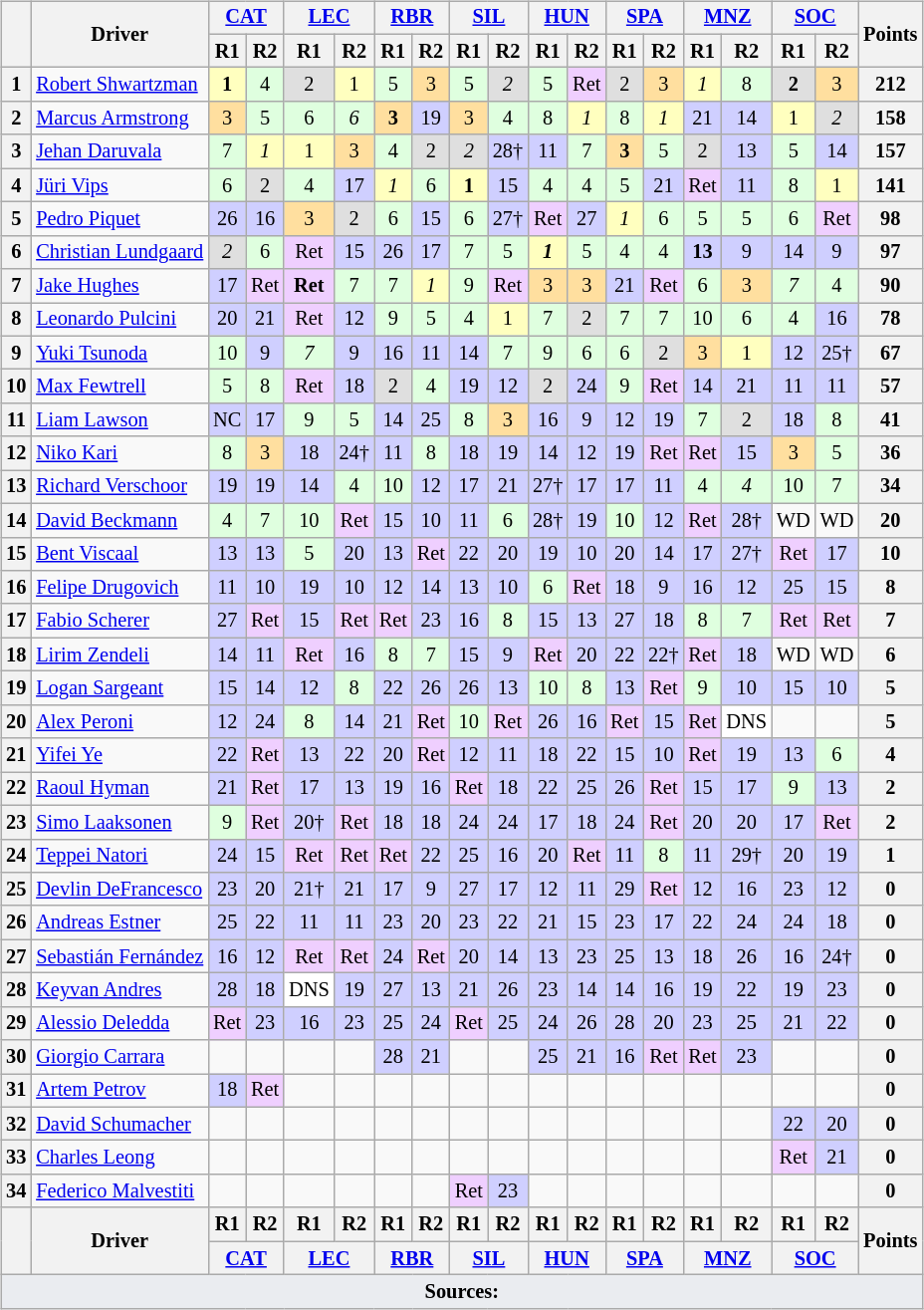<table>
<tr>
<td style="vertical-align:top; text-align:center"><br><table class="wikitable" style="font-size: 85%;">
<tr style="vertical-align:middle;">
<th rowspan="2" style="vertical-align:middle"></th>
<th rowspan="2" style="vertical-align:middle;background">Driver</th>
<th colspan="2"><a href='#'>CAT</a><br></th>
<th colspan="2"><a href='#'>LEC</a><br></th>
<th colspan="2"><a href='#'>RBR</a><br></th>
<th colspan="2"><a href='#'>SIL</a><br></th>
<th colspan="2"><a href='#'>HUN</a><br></th>
<th colspan="2"><a href='#'>SPA</a><br></th>
<th colspan="2"><a href='#'>MNZ</a><br></th>
<th colspan="2"><a href='#'>SOC</a><br></th>
<th rowspan="2" style="vertical-align:middle">Points</th>
</tr>
<tr>
<th>R1</th>
<th>R2</th>
<th>R1</th>
<th>R2</th>
<th>R1</th>
<th>R2</th>
<th>R1</th>
<th>R2</th>
<th>R1</th>
<th>R2</th>
<th>R1</th>
<th>R2</th>
<th>R1</th>
<th>R2</th>
<th>R1</th>
<th>R2</th>
</tr>
<tr>
<th>1</th>
<td style="text-align:left"> <a href='#'>Robert Shwartzman</a></td>
<td style="background:#FFFFBF;"><strong>1</strong></td>
<td style="background:#DFFFDF;">4</td>
<td style="background:#DFDFDF;">2</td>
<td style="background:#FFFFBF;">1</td>
<td style="background:#DFFFDF;">5</td>
<td style="background:#FFDF9F;">3</td>
<td style="background:#DFFFDF;">5</td>
<td style="background:#DFDFDF;"><em>2</em></td>
<td style="background:#DFFFDF;">5</td>
<td style="background:#efcfff;">Ret</td>
<td style="background:#DFDFDF;">2</td>
<td style="background:#FFDF9F;">3</td>
<td style="background:#FFFFBF;"><em>1</em></td>
<td style="background:#DFFFDF;">8</td>
<td style="background:#DFDFDF;"><strong>2</strong></td>
<td style="background:#FFDF9F;">3</td>
<th>212</th>
</tr>
<tr>
<th>2</th>
<td style="text-align:left"> <a href='#'>Marcus Armstrong</a></td>
<td style="background:#FFDF9F;">3</td>
<td style="background:#DFFFDF;">5</td>
<td style="background:#DFFFDF;">6</td>
<td style="background:#DFFFDF;"><em>6</em></td>
<td style="background:#FFDF9F;"><strong>3</strong></td>
<td style="background:#cfcfff;">19</td>
<td style="background:#FFDF9F;">3</td>
<td style="background:#DFFFDF;">4</td>
<td style="background:#DFFFDF;">8</td>
<td style="background:#FFFFBF;"><em>1</em></td>
<td style="background:#DFFFDF;">8</td>
<td style="background:#FFFFBF;"><em>1</em></td>
<td style="background:#cfcfff;">21</td>
<td style="background:#cfcfff;">14</td>
<td style="background:#FFFFBF;">1</td>
<td style="background:#DFDFDF;"><em>2</em></td>
<th>158</th>
</tr>
<tr>
<th>3</th>
<td style="text-align:left"> <a href='#'>Jehan Daruvala</a></td>
<td style="background:#DFFFDF;">7</td>
<td style="background:#FFFFBF;"><em>1</em></td>
<td style="background:#FFFFBF;">1</td>
<td style="background:#FFDF9F;">3</td>
<td style="background:#DFFFDF;">4</td>
<td style="background:#DFDFDF;">2</td>
<td style="background:#DFDFDF;"><em>2</em></td>
<td style="background:#cfcfff;">28†</td>
<td style="background:#cfcfff;">11</td>
<td style="background:#DFFFDF;">7</td>
<td style="background:#FFDF9F;"><strong>3</strong></td>
<td style="background:#DFFFDF;">5</td>
<td style="background:#DFDFDF;">2</td>
<td style="background:#cfcfff;">13</td>
<td style="background:#DFFFDF;">5</td>
<td style="background:#cfcfff;">14</td>
<th>157</th>
</tr>
<tr>
<th>4</th>
<td style="text-align:left"> <a href='#'>Jüri Vips</a></td>
<td style="background:#DFFFDF;">6</td>
<td style="background:#DFDFDF;">2</td>
<td style="background:#DFFFDF;">4</td>
<td style="background:#cfcfff;">17</td>
<td style="background:#FFFFBF;"><em>1</em></td>
<td style="background:#DFFFDF;">6</td>
<td style="background:#FFFFBF;"><strong>1</strong></td>
<td style="background:#cfcfff;">15</td>
<td style="background:#DFFFDF;">4</td>
<td style="background:#DFFFDF;">4</td>
<td style="background:#DFFFDF;">5</td>
<td style="background:#cfcfff;">21</td>
<td style="background:#efcfff;">Ret</td>
<td style="background:#cfcfff;">11</td>
<td style="background:#DFFFDF;">8</td>
<td style="background:#FFFFBF;">1</td>
<th>141</th>
</tr>
<tr>
<th>5</th>
<td style="text-align:left"> <a href='#'>Pedro Piquet</a></td>
<td style="background:#cfcfff;">26</td>
<td style="background:#cfcfff;">16</td>
<td style="background:#FFDF9F;">3</td>
<td style="background:#DFDFDF;">2</td>
<td style="background:#DFFFDF;">6</td>
<td style="background:#cfcfff;">15</td>
<td style="background:#DFFFDF;">6</td>
<td style="background:#cfcfff;">27†</td>
<td style="background:#efcfff;">Ret</td>
<td style="background:#cfcfff;">27</td>
<td style="background:#FFFFBF;"><em>1</em></td>
<td style="background:#DFFFDF;">6</td>
<td style="background:#DFFFDF;">5</td>
<td style="background:#DFFFDF;">5</td>
<td style="background:#DFFFDF;">6</td>
<td style="background:#efcfff;">Ret</td>
<th>98</th>
</tr>
<tr>
<th>6</th>
<td style="text-align:left"> <a href='#'>Christian Lundgaard</a></td>
<td style="background:#DFDFDF;"><em>2</em></td>
<td style="background:#DFFFDF;">6</td>
<td style="background:#efcfff;">Ret</td>
<td style="background:#cfcfff;">15</td>
<td style="background:#cfcfff;">26</td>
<td style="background:#cfcfff;">17</td>
<td style="background:#DFFFDF;">7</td>
<td style="background:#DFFFDF;">5</td>
<td style="background:#FFFFBF;"><strong><em>1</em></strong></td>
<td style="background:#DFFFDF;">5</td>
<td style="background:#DFFFDF;">4</td>
<td style="background:#DFFFDF;">4</td>
<td style="background:#cfcfff;"><strong>13</strong></td>
<td style="background:#cfcfff;">9</td>
<td style="background:#cfcfff;">14</td>
<td style="background:#cfcfff;">9</td>
<th>97</th>
</tr>
<tr>
<th>7</th>
<td style="text-align:left"> <a href='#'>Jake Hughes</a></td>
<td style="background:#cfcfff;">17</td>
<td style="background:#efcfff;">Ret</td>
<td style="background:#efcfff;"><strong>Ret</strong></td>
<td style="background:#DFFFDF;">7</td>
<td style="background:#DFFFDF;">7</td>
<td style="background:#FFFFBF;"><em>1</em></td>
<td style="background:#DFFFDF;">9</td>
<td style="background:#efcfff;">Ret</td>
<td style="background:#FFDF9F;">3</td>
<td style="background:#FFDF9F;">3</td>
<td style="background:#cfcfff;">21</td>
<td style="background:#efcfff;">Ret</td>
<td style="background:#DFFFDF;">6</td>
<td style="background:#FFDF9F;">3</td>
<td style="background:#DFFFDF;"><em>7</em></td>
<td style="background:#DFFFDF;">4</td>
<th>90</th>
</tr>
<tr>
<th>8</th>
<td style="text-align:left"> <a href='#'>Leonardo Pulcini</a></td>
<td style="background:#cfcfff;">20</td>
<td style="background:#cfcfff;">21</td>
<td style="background:#efcfff;">Ret</td>
<td style="background:#cfcfff;">12</td>
<td style="background:#DFFFDF;">9</td>
<td style="background:#DFFFDF;">5</td>
<td style="background:#DFFFDF;">4</td>
<td style="background:#FFFFBF;">1</td>
<td style="background:#DFFFDF;">7</td>
<td style="background:#DFDFDF;">2</td>
<td style="background:#DFFFDF;">7</td>
<td style="background:#DFFFDF;">7</td>
<td style="background:#DFFFDF;">10</td>
<td style="background:#DFFFDF;">6</td>
<td style="background:#DFFFDF;">4</td>
<td style="background:#cfcfff;">16</td>
<th>78</th>
</tr>
<tr>
<th>9</th>
<td style="text-align:left"> <a href='#'>Yuki Tsunoda</a></td>
<td style="background:#DFFFDF;">10</td>
<td style="background:#cfcfff;">9</td>
<td style="background:#DFFFDF;"><em>7</em></td>
<td style="background:#cfcfff;">9</td>
<td style="background:#cfcfff;">16</td>
<td style="background:#cfcfff;">11</td>
<td style="background:#cfcfff;">14</td>
<td style="background:#DFFFDF;">7</td>
<td style="background:#DFFFDF;">9</td>
<td style="background:#DFFFDF;">6</td>
<td style="background:#DFFFDF;">6</td>
<td style="background:#DFDFDF;">2</td>
<td style="background:#FFDF9F;">3</td>
<td style="background:#FFFFBF;">1</td>
<td style="background:#cfcfff;">12</td>
<td style="background:#cfcfff;">25†</td>
<th>67</th>
</tr>
<tr>
<th>10</th>
<td style="text-align:left"> <a href='#'>Max Fewtrell</a></td>
<td style="background:#DFFFDF;">5</td>
<td style="background:#DFFFDF;">8</td>
<td style="background:#efcfff;">Ret</td>
<td style="background:#cfcfff;">18</td>
<td style="background:#DFDFDF;">2</td>
<td style="background:#DFFFDF;">4</td>
<td style="background:#cfcfff;">19</td>
<td style="background:#cfcfff;">12</td>
<td style="background:#DFDFDF;">2</td>
<td style="background:#cfcfff;">24</td>
<td style="background:#DFFFDF;">9</td>
<td style="background:#efcfff;">Ret</td>
<td style="background:#cfcfff;">14</td>
<td style="background:#cfcfff;">21</td>
<td style="background:#cfcfff;">11</td>
<td style="background:#cfcfff;">11</td>
<th>57</th>
</tr>
<tr>
<th>11</th>
<td style="text-align:left"> <a href='#'>Liam Lawson</a></td>
<td style="background:#cfcfff;">NC</td>
<td style="background:#cfcfff;">17</td>
<td style="background:#DFFFDF;">9</td>
<td style="background:#DFFFDF;">5</td>
<td style="background:#cfcfff;">14</td>
<td style="background:#cfcfff;">25</td>
<td style="background:#DFFFDF;">8</td>
<td style="background:#FFDF9F;">3</td>
<td style="background:#cfcfff;">16</td>
<td style="background:#cfcfff;">9</td>
<td style="background:#cfcfff;">12</td>
<td style="background:#cfcfff;">19</td>
<td style="background:#DFFFDF;">7</td>
<td style="background:#DFDFDF;">2</td>
<td style="background:#cfcfff;">18</td>
<td style="background:#DFFFDF;">8</td>
<th>41</th>
</tr>
<tr>
<th>12</th>
<td style="text-align:left"> <a href='#'>Niko Kari</a></td>
<td style="background:#DFFFDF;">8</td>
<td style="background:#FFDF9F;">3</td>
<td style="background:#cfcfff;">18</td>
<td style="background:#cfcfff;">24†</td>
<td style="background:#cfcfff;">11</td>
<td style="background:#DFFFDF;">8</td>
<td style="background:#cfcfff;">18</td>
<td style="background:#cfcfff;">19</td>
<td style="background:#cfcfff;">14</td>
<td style="background:#cfcfff;">12</td>
<td style="background:#cfcfff;">19</td>
<td style="background:#efcfff;">Ret</td>
<td style="background:#efcfff;">Ret</td>
<td style="background:#cfcfff;">15</td>
<td style="background:#FFDF9F;">3</td>
<td style="background:#DFFFDF;">5</td>
<th>36</th>
</tr>
<tr>
<th>13</th>
<td style="text-align:left"> <a href='#'>Richard Verschoor</a></td>
<td style="background:#cfcfff;">19</td>
<td style="background:#cfcfff;">19</td>
<td style="background:#cfcfff;">14</td>
<td style="background:#DFFFDF;">4</td>
<td style="background:#DFFFDF;">10</td>
<td style="background:#cfcfff;">12</td>
<td style="background:#cfcfff;">17</td>
<td style="background:#cfcfff;">21</td>
<td style="background:#cfcfff;">27†</td>
<td style="background:#cfcfff;">17</td>
<td style="background:#cfcfff;">17</td>
<td style="background:#cfcfff;">11</td>
<td style="background:#DFFFDF;">4</td>
<td style="background:#DFFFDF;"><em>4</em></td>
<td style="background:#DFFFDF;">10</td>
<td style="background:#DFFFDF;">7</td>
<th>34</th>
</tr>
<tr>
<th>14</th>
<td style="text-align:left"> <a href='#'>David Beckmann</a></td>
<td style="background:#DFFFDF;">4</td>
<td style="background:#DFFFDF;">7</td>
<td style="background:#DFFFDF;">10</td>
<td style="background:#efcfff;">Ret</td>
<td style="background:#cfcfff;">15</td>
<td style="background:#cfcfff;">10</td>
<td style="background:#cfcfff;">11</td>
<td style="background:#DFFFDF;">6</td>
<td style="background:#cfcfff;">28†</td>
<td style="background:#cfcfff;">19</td>
<td style="background:#DFFFDF;">10</td>
<td style="background:#cfcfff;">12</td>
<td style="background:#efcfff;">Ret</td>
<td style="background:#cfcfff;">28†</td>
<td>WD</td>
<td>WD</td>
<th>20</th>
</tr>
<tr>
<th>15</th>
<td style="text-align:left"> <a href='#'>Bent Viscaal</a></td>
<td style="background:#cfcfff;">13</td>
<td style="background:#cfcfff;">13</td>
<td style="background:#DFFFDF;">5</td>
<td style="background:#cfcfff;">20</td>
<td style="background:#cfcfff;">13</td>
<td style="background:#efcfff;">Ret</td>
<td style="background:#cfcfff;">22</td>
<td style="background:#cfcfff;">20</td>
<td style="background:#cfcfff;">19</td>
<td style="background:#cfcfff;">10</td>
<td style="background:#cfcfff;">20</td>
<td style="background:#cfcfff;">14</td>
<td style="background:#cfcfff;">17</td>
<td style="background:#cfcfff;">27†</td>
<td style="background:#efcfff;">Ret</td>
<td style="background:#cfcfff;">17</td>
<th>10</th>
</tr>
<tr>
<th>16</th>
<td style="text-align:left"> <a href='#'>Felipe Drugovich</a></td>
<td style="background:#cfcfff;">11</td>
<td style="background:#cfcfff;">10</td>
<td style="background:#cfcfff;">19</td>
<td style="background:#cfcfff;">10</td>
<td style="background:#cfcfff;">12</td>
<td style="background:#cfcfff;">14</td>
<td style="background:#cfcfff;">13</td>
<td style="background:#cfcfff;">10</td>
<td style="background:#DFFFDF;">6</td>
<td style="background:#efcfff;">Ret</td>
<td style="background:#cfcfff;">18</td>
<td style="background:#cfcfff;">9</td>
<td style="background:#cfcfff;">16</td>
<td style="background:#cfcfff;">12</td>
<td style="background:#cfcfff;">25</td>
<td style="background:#cfcfff;">15</td>
<th>8</th>
</tr>
<tr>
<th>17</th>
<td style="text-align:left"> <a href='#'>Fabio Scherer</a></td>
<td style="background:#cfcfff;">27</td>
<td style="background:#efcfff;">Ret</td>
<td style="background:#cfcfff;">15</td>
<td style="background:#efcfff;">Ret</td>
<td style="background:#efcfff;">Ret</td>
<td style="background:#cfcfff;">23</td>
<td style="background:#cfcfff;">16</td>
<td style="background:#DFFFDF;">8</td>
<td style="background:#cfcfff;">15</td>
<td style="background:#cfcfff;">13</td>
<td style="background:#cfcfff;">27</td>
<td style="background:#cfcfff;">18</td>
<td style="background:#DFFFDF;">8</td>
<td style="background:#DFFFDF;">7</td>
<td style="background:#efcfff;">Ret</td>
<td style="background:#efcfff;">Ret</td>
<th>7</th>
</tr>
<tr>
<th>18</th>
<td style="text-align:left"> <a href='#'>Lirim Zendeli</a></td>
<td style="background:#cfcfff;">14</td>
<td style="background:#cfcfff;">11</td>
<td style="background:#efcfff;">Ret</td>
<td style="background:#cfcfff;">16</td>
<td style="background:#DFFFDF;">8</td>
<td style="background:#DFFFDF;">7</td>
<td style="background:#cfcfff;">15</td>
<td style="background:#cfcfff;">9</td>
<td style="background:#efcfff;">Ret</td>
<td style="background:#cfcfff;">20</td>
<td style="background:#cfcfff;">22</td>
<td style="background:#cfcfff;">22†</td>
<td style="background:#efcfff;">Ret</td>
<td style="background:#cfcfff;">18</td>
<td>WD</td>
<td>WD</td>
<th>6</th>
</tr>
<tr>
<th>19</th>
<td style="text-align:left"> <a href='#'>Logan Sargeant</a></td>
<td style="background:#cfcfff;">15</td>
<td style="background:#cfcfff;">14</td>
<td style="background:#cfcfff;">12</td>
<td style="background:#DFFFDF;">8</td>
<td style="background:#cfcfff;">22</td>
<td style="background:#cfcfff;">26</td>
<td style="background:#cfcfff;">26</td>
<td style="background:#cfcfff;">13</td>
<td style="background:#DFFFDF;">10</td>
<td style="background:#DFFFDF;">8</td>
<td style="background:#cfcfff;">13</td>
<td style="background:#efcfff;">Ret</td>
<td style="background:#DFFFDF;">9</td>
<td style="background:#cfcfff;">10</td>
<td style="background:#cfcfff;">15</td>
<td style="background:#cfcfff;">10</td>
<th>5</th>
</tr>
<tr>
<th>20</th>
<td style="text-align:left"> <a href='#'>Alex Peroni</a></td>
<td style="background:#cfcfff;">12</td>
<td style="background:#cfcfff;">24</td>
<td style="background:#DFFFDF;">8</td>
<td style="background:#cfcfff;">14</td>
<td style="background:#cfcfff;">21</td>
<td style="background:#efcfff;">Ret</td>
<td style="background:#DFFFDF;">10</td>
<td style="background:#efcfff;">Ret</td>
<td style="background:#cfcfff;">26</td>
<td style="background:#cfcfff;">16</td>
<td style="background:#efcfff;">Ret</td>
<td style="background:#cfcfff;">15</td>
<td style="background:#efcfff;">Ret</td>
<td style="background:#ffffff;">DNS</td>
<td></td>
<td></td>
<th>5</th>
</tr>
<tr>
<th>21</th>
<td style="text-align:left"> <a href='#'>Yifei Ye</a></td>
<td style="background:#cfcfff;">22</td>
<td style="background:#efcfff;">Ret</td>
<td style="background:#cfcfff;">13</td>
<td style="background:#cfcfff;">22</td>
<td style="background:#cfcfff;">20</td>
<td style="background:#efcfff;">Ret</td>
<td style="background:#cfcfff;">12</td>
<td style="background:#cfcfff;">11</td>
<td style="background:#cfcfff;">18</td>
<td style="background:#cfcfff;">22</td>
<td style="background:#cfcfff;">15</td>
<td style="background:#cfcfff;">10</td>
<td style="background:#efcfff;">Ret</td>
<td style="background:#cfcfff;">19</td>
<td style="background:#cfcfff;">13</td>
<td style="background:#DFFFDF;">6</td>
<th>4</th>
</tr>
<tr>
<th>22</th>
<td style="text-align:left"> <a href='#'>Raoul Hyman</a></td>
<td style="background:#cfcfff;">21</td>
<td style="background:#efcfff;">Ret</td>
<td style="background:#cfcfff;">17</td>
<td style="background:#cfcfff;">13</td>
<td style="background:#cfcfff;">19</td>
<td style="background:#cfcfff;">16</td>
<td style="background:#efcfff;">Ret</td>
<td style="background:#cfcfff;">18</td>
<td style="background:#cfcfff;">22</td>
<td style="background:#cfcfff;">25</td>
<td style="background:#cfcfff;">26</td>
<td style="background:#efcfff;">Ret</td>
<td style="background:#cfcfff;">15</td>
<td style="background:#cfcfff;">17</td>
<td style="background:#DFFFDF;">9</td>
<td style="background:#cfcfff;">13</td>
<th>2</th>
</tr>
<tr>
<th>23</th>
<td style="text-align:left"> <a href='#'>Simo Laaksonen</a></td>
<td style="background:#DFFFDF;">9</td>
<td style="background:#efcfff;">Ret</td>
<td style="background:#cfcfff;">20†</td>
<td style="background:#efcfff;">Ret</td>
<td style="background:#cfcfff;">18</td>
<td style="background:#cfcfff;">18</td>
<td style="background:#cfcfff;">24</td>
<td style="background:#cfcfff;">24</td>
<td style="background:#cfcfff;">17</td>
<td style="background:#cfcfff;">18</td>
<td style="background:#cfcfff;">24</td>
<td style="background:#efcfff;">Ret</td>
<td style="background:#cfcfff;">20</td>
<td style="background:#cfcfff;">20</td>
<td style="background:#cfcfff;">17</td>
<td style="background:#efcfff;">Ret</td>
<th>2</th>
</tr>
<tr>
<th>24</th>
<td style="text-align:left"> <a href='#'>Teppei Natori</a></td>
<td style="background:#cfcfff;">24</td>
<td style="background:#cfcfff;">15</td>
<td style="background:#efcfff;">Ret</td>
<td style="background:#efcfff;">Ret</td>
<td style="background:#efcfff;">Ret</td>
<td style="background:#cfcfff;">22</td>
<td style="background:#cfcfff;">25</td>
<td style="background:#cfcfff;">16</td>
<td style="background:#cfcfff;">20</td>
<td style="background:#efcfff;">Ret</td>
<td style="background:#cfcfff;">11</td>
<td style="background:#DFFFDF;">8</td>
<td style="background:#cfcfff;">11</td>
<td style="background:#cfcfff;">29†</td>
<td style="background:#cfcfff;">20</td>
<td style="background:#cfcfff;">19</td>
<th>1</th>
</tr>
<tr>
<th>25</th>
<td style="text-align:left"> <a href='#'>Devlin DeFrancesco</a></td>
<td style="background:#cfcfff;">23</td>
<td style="background:#cfcfff;">20</td>
<td style="background:#cfcfff;">21†</td>
<td style="background:#cfcfff;">21</td>
<td style="background:#cfcfff;">17</td>
<td style="background:#cfcfff;">9</td>
<td style="background:#cfcfff;">27</td>
<td style="background:#cfcfff;">17</td>
<td style="background:#cfcfff;">12</td>
<td style="background:#cfcfff;">11</td>
<td style="background:#cfcfff;">29</td>
<td style="background:#efcfff;">Ret</td>
<td style="background:#cfcfff;">12</td>
<td style="background:#cfcfff;">16</td>
<td style="background:#cfcfff;">23</td>
<td style="background:#cfcfff;">12</td>
<th>0</th>
</tr>
<tr>
<th>26</th>
<td style="text-align:left"> <a href='#'>Andreas Estner</a></td>
<td style="background:#cfcfff;">25</td>
<td style="background:#cfcfff;">22</td>
<td style="background:#cfcfff;">11</td>
<td style="background:#cfcfff;">11</td>
<td style="background:#cfcfff;">23</td>
<td style="background:#cfcfff;">20</td>
<td style="background:#cfcfff;">23</td>
<td style="background:#cfcfff;">22</td>
<td style="background:#cfcfff;">21</td>
<td style="background:#cfcfff;">15</td>
<td style="background:#cfcfff;">23</td>
<td style="background:#cfcfff;">17</td>
<td style="background:#cfcfff;">22</td>
<td style="background:#cfcfff;">24</td>
<td style="background:#cfcfff;">24</td>
<td style="background:#cfcfff;">18</td>
<th>0</th>
</tr>
<tr>
<th>27</th>
<td style="text-align:left" nowrap> <a href='#'>Sebastián Fernández</a></td>
<td style="background:#cfcfff;">16</td>
<td style="background:#cfcfff;">12</td>
<td style="background:#efcfff;">Ret</td>
<td style="background:#efcfff;">Ret</td>
<td style="background:#cfcfff;">24</td>
<td style="background:#efcfff;">Ret</td>
<td style="background:#cfcfff;">20</td>
<td style="background:#cfcfff;">14</td>
<td style="background:#cfcfff;">13</td>
<td style="background:#cfcfff;">23</td>
<td style="background:#cfcfff;">25</td>
<td style="background:#cfcfff;">13</td>
<td style="background:#cfcfff;">18</td>
<td style="background:#cfcfff;">26</td>
<td style="background:#cfcfff;">16</td>
<td style="background:#cfcfff;">24†</td>
<th>0</th>
</tr>
<tr>
<th>28</th>
<td style="text-align:left"> <a href='#'>Keyvan Andres</a></td>
<td style="background:#cfcfff;">28</td>
<td style="background:#cfcfff;">18</td>
<td style="background:#ffffff;">DNS</td>
<td style="background:#cfcfff;">19</td>
<td style="background:#cfcfff;">27</td>
<td style="background:#cfcfff;">13</td>
<td style="background:#cfcfff;">21</td>
<td style="background:#cfcfff;">26</td>
<td style="background:#cfcfff;">23</td>
<td style="background:#cfcfff;">14</td>
<td style="background:#cfcfff;">14</td>
<td style="background:#cfcfff;">16</td>
<td style="background:#cfcfff;">19</td>
<td style="background:#cfcfff;">22</td>
<td style="background:#cfcfff;">19</td>
<td style="background:#cfcfff;">23</td>
<th>0</th>
</tr>
<tr>
<th>29</th>
<td style="text-align:left"> <a href='#'>Alessio Deledda</a></td>
<td style="background:#efcfff;">Ret</td>
<td style="background:#cfcfff;">23</td>
<td style="background:#cfcfff;">16</td>
<td style="background:#cfcfff;">23</td>
<td style="background:#cfcfff;">25</td>
<td style="background:#cfcfff;">24</td>
<td style="background:#efcfff;">Ret</td>
<td style="background:#cfcfff;">25</td>
<td style="background:#cfcfff;">24</td>
<td style="background:#cfcfff;">26</td>
<td style="background:#cfcfff;">28</td>
<td style="background:#cfcfff;">20</td>
<td style="background:#cfcfff;">23</td>
<td style="background:#cfcfff;">25</td>
<td style="background:#cfcfff;">21</td>
<td style="background:#cfcfff;">22</td>
<th>0</th>
</tr>
<tr>
<th>30</th>
<td style="text-align:left"> <a href='#'>Giorgio Carrara</a></td>
<td></td>
<td></td>
<td></td>
<td></td>
<td style="background:#cfcfff;">28</td>
<td style="background:#cfcfff;">21</td>
<td></td>
<td></td>
<td style="background:#cfcfff;">25</td>
<td style="background:#cfcfff;">21</td>
<td style="background:#cfcfff;">16</td>
<td style="background:#efcfff;">Ret</td>
<td style="background:#efcfff;">Ret</td>
<td style="background:#cfcfff;">23</td>
<td></td>
<td></td>
<th>0</th>
</tr>
<tr>
<th>31</th>
<td style="text-align:left"> <a href='#'>Artem Petrov</a></td>
<td style="background:#cfcfff;">18</td>
<td style="background:#efcfff;">Ret</td>
<td></td>
<td></td>
<td></td>
<td></td>
<td></td>
<td></td>
<td></td>
<td></td>
<td></td>
<td></td>
<td></td>
<td></td>
<td></td>
<td></td>
<th>0</th>
</tr>
<tr>
<th>32</th>
<td style="text-align:left"> <a href='#'>David Schumacher</a></td>
<td></td>
<td></td>
<td></td>
<td></td>
<td></td>
<td></td>
<td></td>
<td></td>
<td></td>
<td></td>
<td></td>
<td></td>
<td></td>
<td></td>
<td style="background:#cfcfff;">22</td>
<td style="background:#cfcfff;">20</td>
<th>0</th>
</tr>
<tr>
<th>33</th>
<td style="text-align:left"> <a href='#'>Charles Leong</a></td>
<td></td>
<td></td>
<td></td>
<td></td>
<td></td>
<td></td>
<td></td>
<td></td>
<td></td>
<td></td>
<td></td>
<td></td>
<td></td>
<td></td>
<td style="background:#efcfff;">Ret</td>
<td style="background:#cfcfff;">21</td>
<th>0</th>
</tr>
<tr>
<th>34</th>
<td style="text-align:left"> <a href='#'>Federico Malvestiti</a></td>
<td></td>
<td></td>
<td></td>
<td></td>
<td></td>
<td></td>
<td style="background:#efcfff;">Ret</td>
<td style="background:#cfcfff;">23</td>
<td></td>
<td></td>
<td></td>
<td></td>
<td></td>
<td></td>
<td></td>
<td></td>
<th>0</th>
</tr>
<tr>
<th rowspan="2"></th>
<th rowspan="2">Driver</th>
<th>R1</th>
<th>R2</th>
<th>R1</th>
<th>R2</th>
<th>R1</th>
<th>R2</th>
<th>R1</th>
<th>R2</th>
<th>R1</th>
<th>R2</th>
<th>R1</th>
<th>R2</th>
<th>R1</th>
<th>R2</th>
<th>R1</th>
<th>R2</th>
<th rowspan="2">Points</th>
</tr>
<tr>
<th colspan="2"><a href='#'>CAT</a><br></th>
<th colspan="2"><a href='#'>LEC</a><br></th>
<th colspan="2"><a href='#'>RBR</a><br></th>
<th colspan="2"><a href='#'>SIL</a><br></th>
<th colspan="2"><a href='#'>HUN</a><br></th>
<th colspan="2"><a href='#'>SPA</a><br></th>
<th colspan="2"><a href='#'>MNZ</a><br></th>
<th colspan="2"><a href='#'>SOC</a><br></th>
</tr>
<tr>
<td colspan="19" style="background-color:#EAECF0;text-align:center" align="bottom"><strong>Sources:</strong></td>
</tr>
</table>
</td>
<td style="vertical-align:top;"><br></td>
</tr>
</table>
